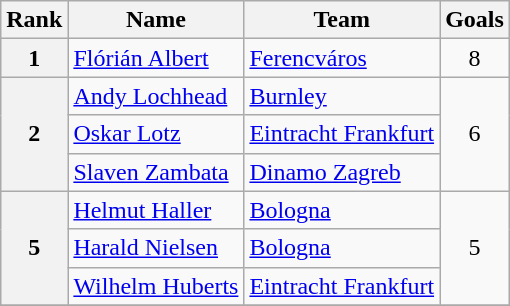<table class="wikitable" style="text-align: center;">
<tr>
<th>Rank</th>
<th>Name</th>
<th>Team</th>
<th>Goals</th>
</tr>
<tr>
<th rowspan="1">1</th>
<td align="left"> <a href='#'>Flórián Albert</a></td>
<td align="left"> <a href='#'>Ferencváros</a></td>
<td rowspan="1">8</td>
</tr>
<tr>
<th rowspan="3">2</th>
<td align="left"> <a href='#'>Andy Lochhead</a></td>
<td align="left"> <a href='#'>Burnley</a></td>
<td rowspan="3">6</td>
</tr>
<tr>
<td align="left"> <a href='#'>Oskar Lotz</a></td>
<td align="left"> <a href='#'>Eintracht Frankfurt</a></td>
</tr>
<tr>
<td align="left"> <a href='#'>Slaven Zambata</a></td>
<td align="left"> <a href='#'>Dinamo Zagreb</a></td>
</tr>
<tr>
<th rowspan="3">5</th>
<td align="left"> <a href='#'>Helmut Haller</a></td>
<td align="left"> <a href='#'>Bologna</a></td>
<td rowspan="3">5</td>
</tr>
<tr>
<td align="left"> <a href='#'>Harald Nielsen</a></td>
<td align="left"> <a href='#'>Bologna</a></td>
</tr>
<tr>
<td align="left"> <a href='#'>Wilhelm Huberts</a></td>
<td align="left"> <a href='#'>Eintracht Frankfurt</a></td>
</tr>
<tr>
</tr>
</table>
